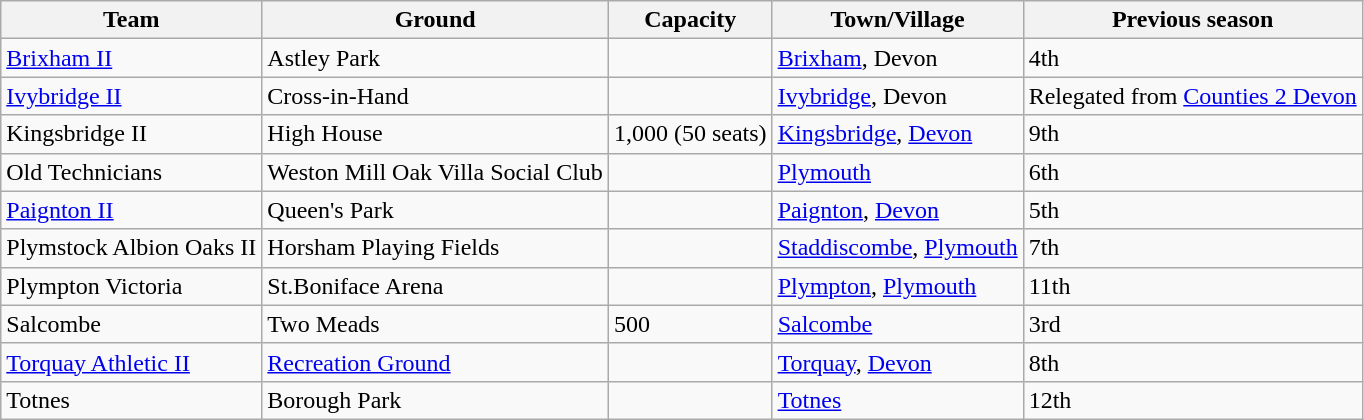<table class="wikitable sortable">
<tr ==>
<th>Team</th>
<th>Ground</th>
<th>Capacity</th>
<th>Town/Village</th>
<th>Previous season</th>
</tr>
<tr>
<td><a href='#'>Brixham II</a></td>
<td>Astley Park</td>
<td></td>
<td><a href='#'>Brixham</a>, Devon</td>
<td>4th</td>
</tr>
<tr>
<td><a href='#'>Ivybridge II</a></td>
<td>Cross-in-Hand</td>
<td></td>
<td><a href='#'>Ivybridge</a>, Devon</td>
<td>Relegated from <a href='#'>Counties 2 Devon</a></td>
</tr>
<tr>
<td>Kingsbridge II</td>
<td>High House</td>
<td>1,000 (50 seats)</td>
<td><a href='#'>Kingsbridge</a>, <a href='#'>Devon</a></td>
<td>9th</td>
</tr>
<tr>
<td>Old Technicians</td>
<td>Weston Mill Oak Villa Social Club</td>
<td></td>
<td><a href='#'>Plymouth</a></td>
<td>6th</td>
</tr>
<tr>
<td><a href='#'>Paignton II</a></td>
<td>Queen's Park</td>
<td></td>
<td><a href='#'>Paignton</a>, <a href='#'>Devon</a></td>
<td>5th</td>
</tr>
<tr>
<td>Plymstock Albion Oaks II</td>
<td>Horsham Playing Fields</td>
<td></td>
<td><a href='#'>Staddiscombe</a>, <a href='#'>Plymouth</a></td>
<td>7th</td>
</tr>
<tr>
<td>Plympton Victoria</td>
<td>St.Boniface Arena</td>
<td></td>
<td><a href='#'>Plympton</a>, <a href='#'>Plymouth</a></td>
<td>11th</td>
</tr>
<tr>
<td>Salcombe</td>
<td>Two Meads</td>
<td>500</td>
<td><a href='#'>Salcombe</a></td>
<td>3rd</td>
</tr>
<tr>
<td><a href='#'>Torquay Athletic II</a></td>
<td><a href='#'>Recreation Ground</a></td>
<td></td>
<td><a href='#'>Torquay</a>, <a href='#'>Devon</a></td>
<td>8th</td>
</tr>
<tr>
<td>Totnes</td>
<td>Borough Park</td>
<td></td>
<td><a href='#'>Totnes</a></td>
<td>12th</td>
</tr>
</table>
